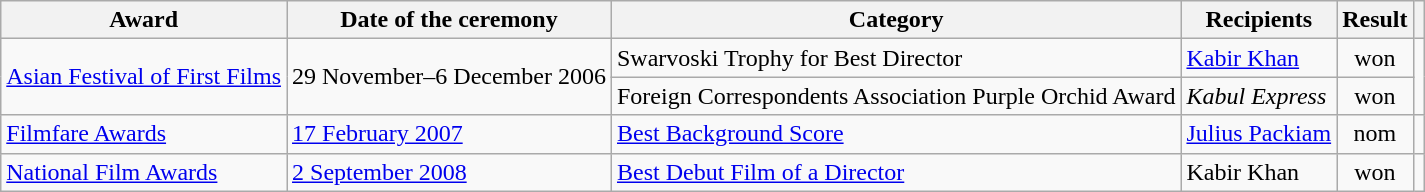<table class="wikitable plainrowheaders sortable">
<tr>
<th scope="col">Award</th>
<th scope="col">Date of the ceremony</th>
<th scope="col">Category</th>
<th scope="col">Recipients</th>
<th scope="col">Result</th>
<th class="unsortable" scope="col"></th>
</tr>
<tr>
<td rowspan="2"><a href='#'>Asian Festival of First Films</a></td>
<td rowspan="2">29 November–6 December 2006</td>
<td>Swarvoski Trophy for Best Director</td>
<td><a href='#'>Kabir Khan</a></td>
<td align="center">won</td>
<td rowspan="2"></td>
</tr>
<tr>
<td>Foreign Correspondents Association Purple Orchid Award</td>
<td><em>Kabul Express</em></td>
<td align="center">won</td>
</tr>
<tr>
<td><a href='#'>Filmfare Awards</a></td>
<td><a href='#'>17 February 2007</a></td>
<td><a href='#'>Best Background Score</a></td>
<td><a href='#'>Julius Packiam</a></td>
<td align="center">nom</td>
<td></td>
</tr>
<tr>
<td><a href='#'>National Film Awards</a></td>
<td><a href='#'>2 September 2008</a></td>
<td><a href='#'>Best Debut Film of a Director</a></td>
<td>Kabir Khan</td>
<td align="center">won</td>
<td></td>
</tr>
</table>
